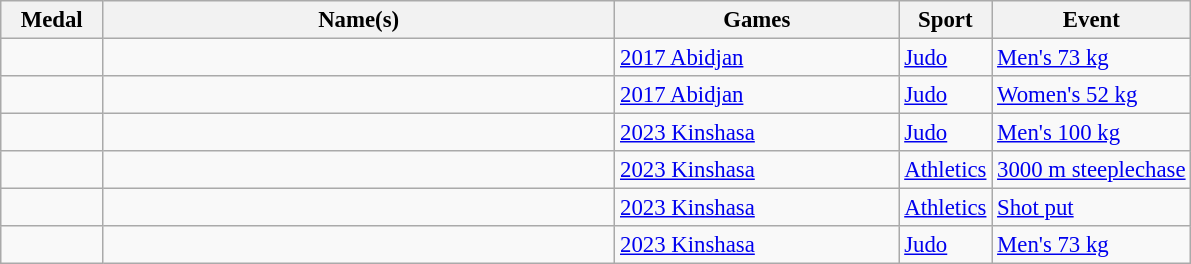<table class="wikitable sortable" style="font-size: 95%;">
<tr>
<th style="width:4em">Medal</th>
<th style="width:22em">Name(s)</th>
<th style="width:12em">Games</th>
<th>Sport</th>
<th>Event</th>
</tr>
<tr>
<td></td>
<td></td>
<td> <a href='#'>2017 Abidjan</a></td>
<td> <a href='#'>Judo</a></td>
<td><a href='#'>Men's 73 kg</a></td>
</tr>
<tr>
<td></td>
<td></td>
<td> <a href='#'>2017 Abidjan</a></td>
<td> <a href='#'>Judo</a></td>
<td><a href='#'>Women's 52 kg</a></td>
</tr>
<tr>
<td></td>
<td></td>
<td> <a href='#'>2023 Kinshasa</a></td>
<td> <a href='#'>Judo</a></td>
<td><a href='#'>Men's 100 kg</a></td>
</tr>
<tr>
<td></td>
<td></td>
<td> <a href='#'>2023 Kinshasa</a></td>
<td> <a href='#'>Athletics</a></td>
<td><a href='#'>3000 m steeplechase</a></td>
</tr>
<tr>
<td></td>
<td></td>
<td> <a href='#'>2023 Kinshasa</a></td>
<td> <a href='#'>Athletics</a></td>
<td><a href='#'>Shot put</a></td>
</tr>
<tr>
<td></td>
<td></td>
<td> <a href='#'>2023 Kinshasa</a></td>
<td> <a href='#'>Judo</a></td>
<td><a href='#'>Men's 73 kg</a></td>
</tr>
</table>
